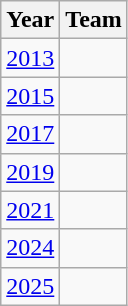<table class="wikitable">
<tr>
<th>Year</th>
<th>Team</th>
</tr>
<tr>
<td><a href='#'>2013</a></td>
<td></td>
</tr>
<tr>
<td><a href='#'>2015</a></td>
<td></td>
</tr>
<tr>
<td><a href='#'>2017</a></td>
<td></td>
</tr>
<tr>
<td><a href='#'>2019</a></td>
<td></td>
</tr>
<tr>
<td><a href='#'>2021</a></td>
<td></td>
</tr>
<tr>
<td><a href='#'>2024</a></td>
<td></td>
</tr>
<tr>
<td><a href='#'>2025</a></td>
<td></td>
</tr>
</table>
